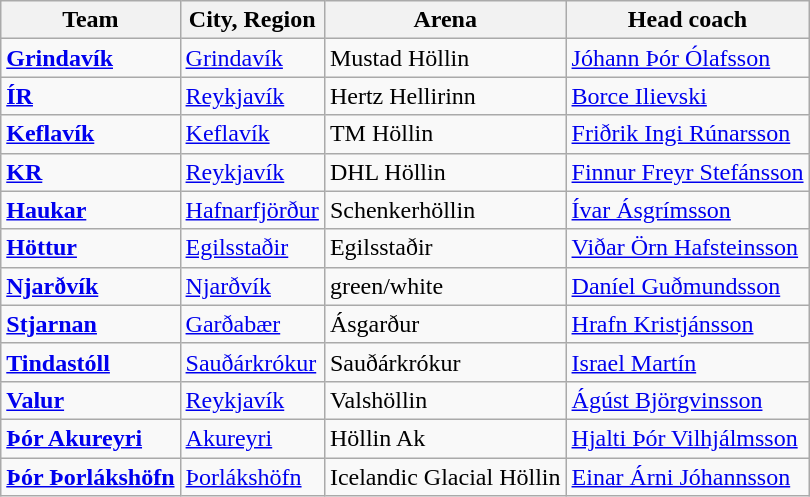<table class="wikitable">
<tr>
<th>Team</th>
<th>City, Region</th>
<th>Arena</th>
<th>Head coach</th>
</tr>
<tr>
<td><strong><a href='#'>Grindavík</a></strong></td>
<td><a href='#'>Grindavík</a></td>
<td>Mustad Höllin</td>
<td> <a href='#'>Jóhann Þór Ólafsson</a></td>
</tr>
<tr>
<td><strong><a href='#'>ÍR</a></strong></td>
<td><a href='#'>Reykjavík</a></td>
<td>Hertz Hellirinn</td>
<td> <a href='#'>Borce Ilievski</a></td>
</tr>
<tr>
<td><strong><a href='#'>Keflavík</a></strong></td>
<td><a href='#'>Keflavík</a></td>
<td>TM Höllin</td>
<td> <a href='#'>Friðrik Ingi Rúnarsson</a></td>
</tr>
<tr>
<td><strong><a href='#'>KR</a></strong></td>
<td><a href='#'>Reykjavík</a></td>
<td>DHL Höllin</td>
<td> <a href='#'>Finnur Freyr Stefánsson</a></td>
</tr>
<tr>
<td><strong><a href='#'>Haukar</a></strong></td>
<td><a href='#'>Hafnarfjörður</a></td>
<td>Schenkerhöllin</td>
<td> <a href='#'>Ívar Ásgrímsson</a></td>
</tr>
<tr>
<td><strong><a href='#'>Höttur</a></strong></td>
<td><a href='#'>Egilsstaðir</a></td>
<td>Egilsstaðir</td>
<td> <a href='#'>Viðar Örn Hafsteinsson</a></td>
</tr>
<tr>
<td><strong><a href='#'>Njarðvík</a></strong></td>
<td><a href='#'>Njarðvík</a></td>
<td>green/white</td>
<td> <a href='#'>Daníel Guðmundsson</a></td>
</tr>
<tr>
<td><strong><a href='#'>Stjarnan</a></strong></td>
<td><a href='#'>Garðabær</a></td>
<td>Ásgarður</td>
<td> <a href='#'>Hrafn Kristjánsson</a></td>
</tr>
<tr>
<td><strong><a href='#'>Tindastóll</a></strong></td>
<td><a href='#'>Sauðárkrókur</a></td>
<td>Sauðárkrókur</td>
<td> <a href='#'>Israel Martín</a></td>
</tr>
<tr>
<td><strong><a href='#'>Valur</a></strong></td>
<td><a href='#'>Reykjavík</a></td>
<td>Valshöllin</td>
<td> <a href='#'>Ágúst Björgvinsson</a></td>
</tr>
<tr>
<td><strong><a href='#'>Þór Akureyri</a></strong></td>
<td><a href='#'>Akureyri</a></td>
<td>Höllin Ak</td>
<td> <a href='#'>Hjalti Þór Vilhjálmsson</a></td>
</tr>
<tr>
<td><strong><a href='#'>Þór Þorlákshöfn</a></strong></td>
<td><a href='#'>Þorlákshöfn</a></td>
<td>Icelandic Glacial Höllin</td>
<td> <a href='#'>Einar Árni Jóhannsson</a></td>
</tr>
</table>
